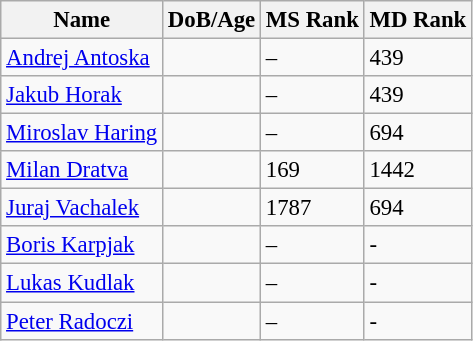<table class="wikitable" style="text-align: left; font-size:95%;">
<tr>
<th>Name</th>
<th>DoB/Age</th>
<th>MS Rank</th>
<th>MD Rank</th>
</tr>
<tr>
<td><a href='#'>Andrej Antoska</a></td>
<td></td>
<td>–</td>
<td>439</td>
</tr>
<tr>
<td><a href='#'>Jakub Horak</a></td>
<td></td>
<td>–</td>
<td>439</td>
</tr>
<tr>
<td><a href='#'>Miroslav Haring</a></td>
<td></td>
<td>–</td>
<td>694</td>
</tr>
<tr>
<td><a href='#'>Milan Dratva</a></td>
<td></td>
<td>169</td>
<td>1442</td>
</tr>
<tr>
<td><a href='#'>Juraj Vachalek</a></td>
<td></td>
<td>1787</td>
<td>694</td>
</tr>
<tr>
<td><a href='#'>Boris Karpjak</a></td>
<td></td>
<td>–</td>
<td>-</td>
</tr>
<tr>
<td><a href='#'>Lukas Kudlak</a></td>
<td></td>
<td>–</td>
<td>-</td>
</tr>
<tr>
<td><a href='#'>Peter Radoczi</a></td>
<td></td>
<td>–</td>
<td>-</td>
</tr>
</table>
